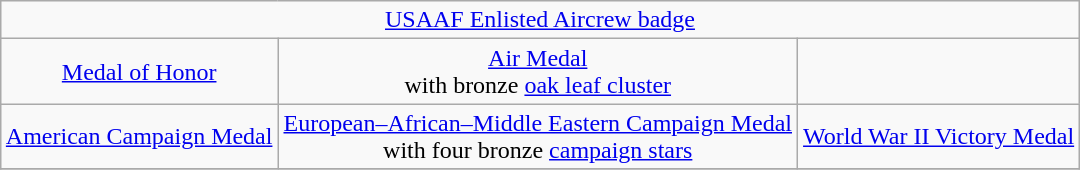<table class="wikitable" style="margin:1em auto; text-align:center;">
<tr>
<td colspan="4"><a href='#'>USAAF Enlisted Aircrew badge</a></td>
</tr>
<tr>
<td><a href='#'>Medal of Honor</a></td>
<td><a href='#'>Air Medal</a><br>with bronze <a href='#'>oak leaf cluster</a></td>
</tr>
<tr>
<td><a href='#'>American Campaign Medal</a></td>
<td><a href='#'>European–African–Middle Eastern Campaign Medal</a><br>with four bronze <a href='#'>campaign stars</a></td>
<td><a href='#'>World War II Victory Medal</a></td>
</tr>
<tr>
</tr>
</table>
